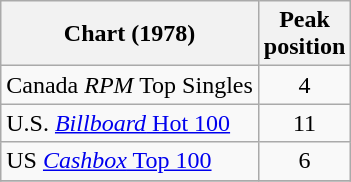<table class="wikitable">
<tr>
<th>Chart (1978)</th>
<th>Peak<br>position</th>
</tr>
<tr>
<td>Canada <em>RPM</em> Top Singles</td>
<td style="text-align:center;">4</td>
</tr>
<tr>
<td>U.S. <a href='#'><em>Billboard</em> Hot 100</a></td>
<td align="center">11</td>
</tr>
<tr>
<td align="left">US <a href='#'><em>Cashbox</em> Top 100</a></td>
<td style="text-align:center;">6</td>
</tr>
<tr>
</tr>
</table>
